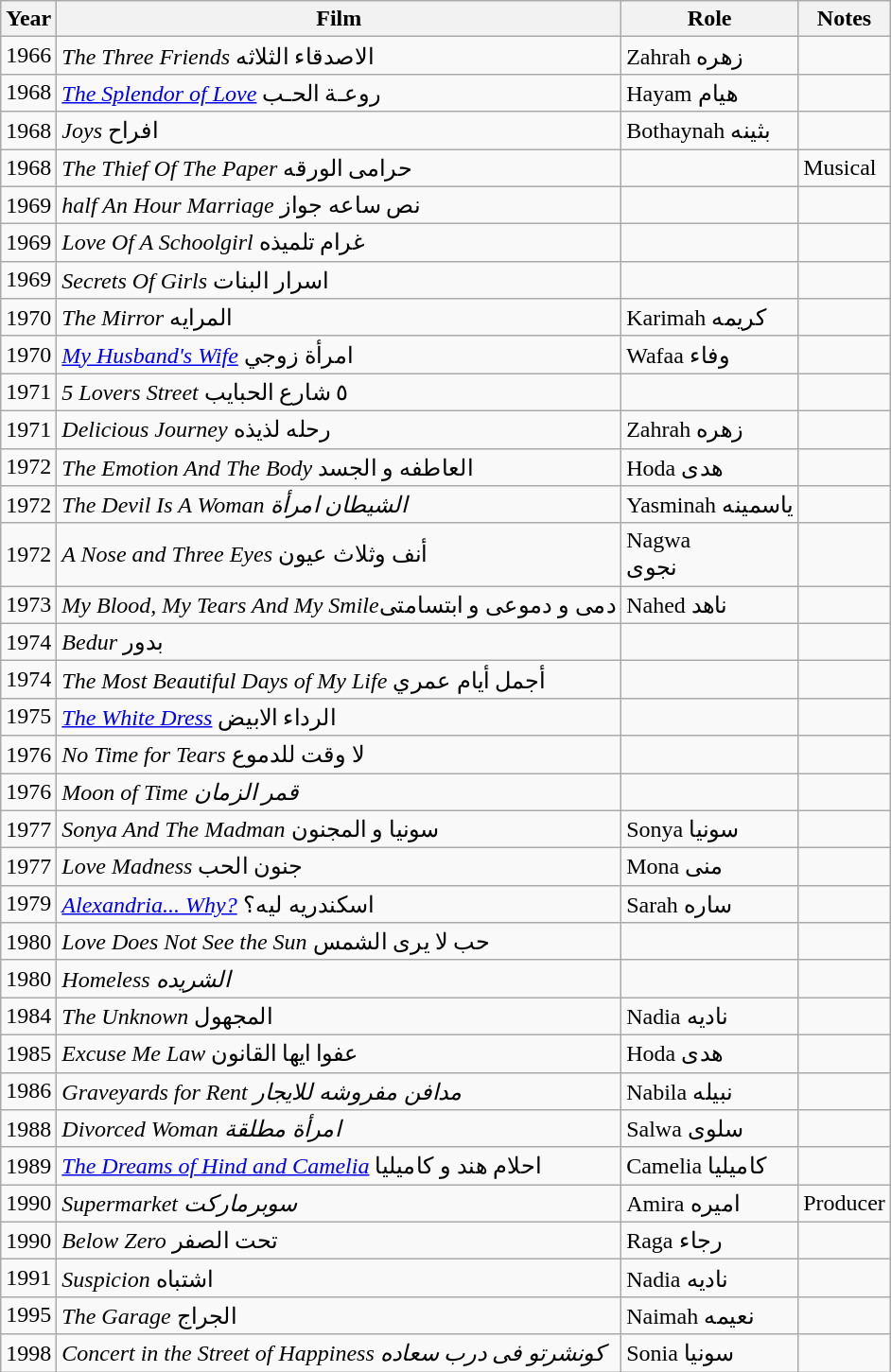<table Class="wikitable sortable">
<tr>
<th>Year</th>
<th>Film</th>
<th>Role</th>
<th class="unsortable">Notes</th>
</tr>
<tr>
<td>1966</td>
<td><em>The Three Friends</em> الاصدقاء الثلاثه</td>
<td>Zahrah زهره</td>
<td></td>
</tr>
<tr>
<td>1968</td>
<td><em><a href='#'>The Splendor of Love</a></em> روعـة الحـب</td>
<td>Hayam  هيام</td>
<td></td>
</tr>
<tr>
<td>1968</td>
<td><em>Joys</em>  افراح</td>
<td>Bothaynah بثينه</td>
<td></td>
</tr>
<tr>
<td>1968</td>
<td><em>The Thief Of The Paper</em> حرامى الورقه</td>
<td></td>
<td>Musical</td>
</tr>
<tr>
<td>1969</td>
<td><em> half An Hour Marriage</em> نص ساعه جواز</td>
<td></td>
<td></td>
</tr>
<tr>
<td>1969</td>
<td><em>Love Of A Schoolgirl</em> غرام تلميذه</td>
<td></td>
<td></td>
</tr>
<tr>
<td>1969</td>
<td><em>Secrets Of Girls</em> اسرار البنات</td>
<td></td>
<td></td>
</tr>
<tr>
<td>1970</td>
<td><em>The Mirror</em> المرايه</td>
<td>Karimah  كريمه</td>
<td></td>
</tr>
<tr>
<td>1970</td>
<td><em><a href='#'>My Husband's Wife</a></em> امرأة زوجي</td>
<td>Wafaa  وفاء</td>
<td></td>
</tr>
<tr>
<td>1971</td>
<td><em>5 Lovers Street</em> ٥ شارع الحبايب</td>
<td></td>
<td></td>
</tr>
<tr>
<td>1971</td>
<td><em>Delicious Journey</em> رحله لذيذه</td>
<td>Zahrah زهره</td>
<td></td>
</tr>
<tr>
<td>1972</td>
<td><em> The Emotion And The Body</em> العاطفه و الجسد</td>
<td>Hoda هدى</td>
<td></td>
</tr>
<tr>
<td>1972</td>
<td><em>The Devil Is A Woman الشيطان امرأة</em></td>
<td>Yasminah ياسمينه</td>
<td></td>
</tr>
<tr>
<td>1972</td>
<td><em>A Nose and Three Eyes</em> أنف وثلاث عيون</td>
<td>Nagwa<br>نجوى</td>
<td></td>
</tr>
<tr>
<td>1973</td>
<td><em>My Blood, My Tears And My Smile</em>دمى و دموعى و ابتسامتى</td>
<td>Nahed ناهد</td>
<td></td>
</tr>
<tr>
<td>1974</td>
<td><em>Bedur</em>  بدور</td>
<td></td>
<td></td>
</tr>
<tr>
<td>1974</td>
<td><em>The Most Beautiful Days of My Life</em>  أجمل أيام عمري</td>
<td></td>
<td></td>
</tr>
<tr>
<td>1975</td>
<td><em><a href='#'>The White Dress</a></em>    الرداء الابيض</td>
<td></td>
<td></td>
</tr>
<tr>
<td>1976</td>
<td><em>No Time for Tears</em>     لا وقت للدموع</td>
<td></td>
<td></td>
</tr>
<tr>
<td>1976</td>
<td><em>Moon of Time  قمر الزمان</em></td>
<td></td>
<td></td>
</tr>
<tr>
<td>1977</td>
<td><em>Sonya And The Madman</em> سونيا و المجنون</td>
<td>Sonya سونيا</td>
<td></td>
</tr>
<tr>
<td>1977</td>
<td><em>Love Madness </em> جنون الحب</td>
<td>Mona منى</td>
<td></td>
</tr>
<tr>
<td>1979</td>
<td><em><a href='#'>Alexandria... Why?</a></em> اسكندريه ليه؟</td>
<td>Sarah ساره</td>
<td></td>
</tr>
<tr>
<td>1980</td>
<td><em>Love Does Not See the Sun </em>   حب لا يرى الشمس</td>
<td></td>
<td></td>
</tr>
<tr>
<td>1980</td>
<td><em>Homeless الشريده</em></td>
<td></td>
<td></td>
</tr>
<tr>
<td>1984</td>
<td><em>The Unknown</em> المجهول</td>
<td>Nadia ناديه</td>
<td></td>
</tr>
<tr>
<td>1985</td>
<td><em>Excuse Me Law</em>  عفوا ايها القانون</td>
<td>Hoda هدى</td>
<td></td>
</tr>
<tr>
<td>1986</td>
<td><em>Graveyards for Rent مدافن مفروشه للايجار</em></td>
<td>Nabila نبيله</td>
<td></td>
</tr>
<tr>
<td>1988</td>
<td><em>Divorced Woman امرأة مطلقة</em></td>
<td>Salwa سلوى</td>
<td></td>
</tr>
<tr>
<td>1989</td>
<td><em><a href='#'>The Dreams of Hind and Camelia</a></em> احلام هند و كاميليا</td>
<td>Camelia كاميليا</td>
<td></td>
</tr>
<tr>
<td>1990</td>
<td><em>Supermarket سوبرماركت</em></td>
<td>Amira اميره</td>
<td>Producer</td>
</tr>
<tr>
<td>1990</td>
<td><em>Below Zero </em>  تحت الصفر</td>
<td>Raga رجاء</td>
<td></td>
</tr>
<tr>
<td>1991</td>
<td><em>Suspicion</em> اشتباه</td>
<td>Nadia ناديه</td>
<td></td>
</tr>
<tr>
<td>1995</td>
<td><em>The Garage</em>  الجراج</td>
<td>Naimah نعيمه</td>
<td></td>
</tr>
<tr>
<td>1998</td>
<td><em>Concert in the Street of Happiness كونشرتو فى درب سعاده</em></td>
<td>Sonia سونيا</td>
<td></td>
</tr>
</table>
